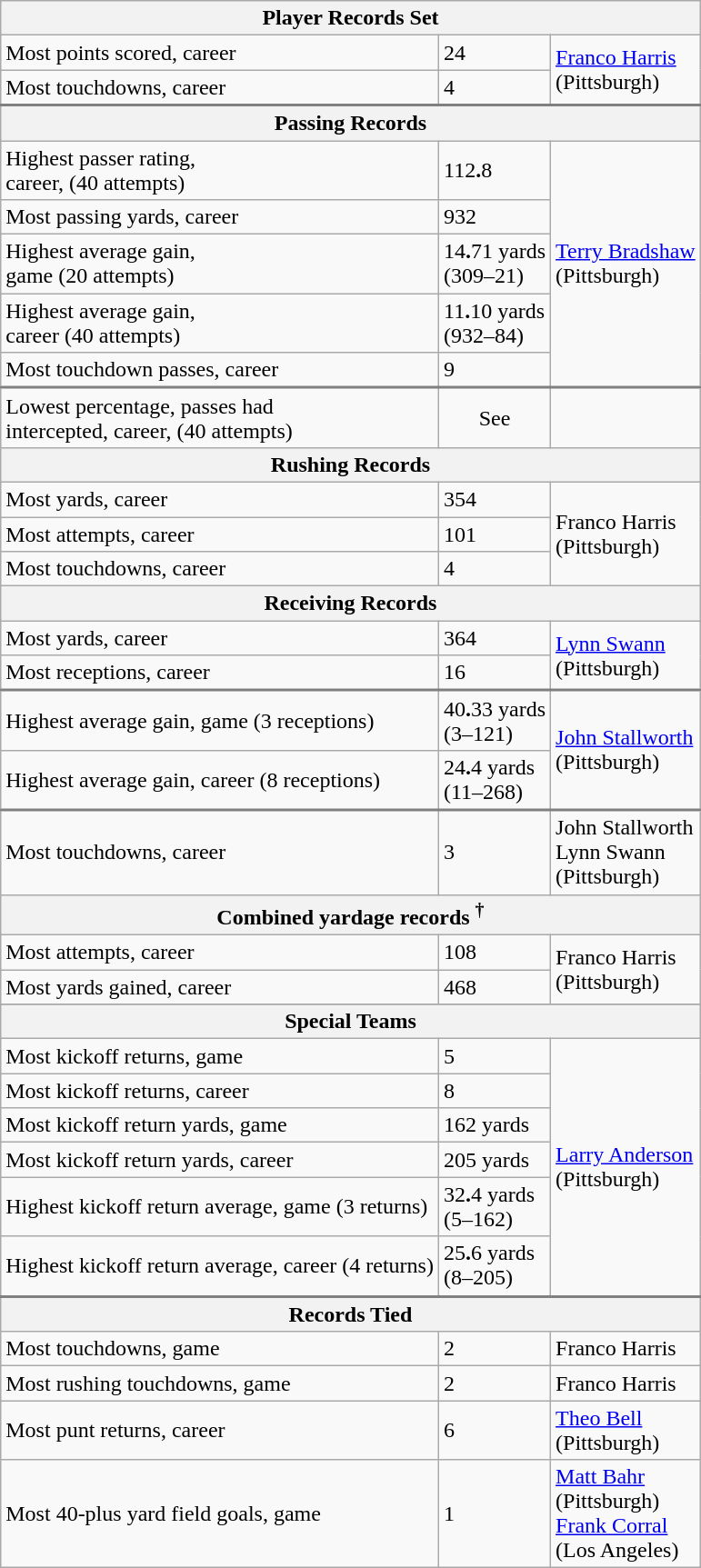<table class="wikitable">
<tr>
<th colspan=3>Player Records Set</th>
</tr>
<tr>
<td>Most points scored, career</td>
<td>24</td>
<td rowspan=2><a href='#'>Franco Harris</a><br>(Pittsburgh)</td>
</tr>
<tr style="border-bottom: 2px solid gray">
<td>Most touchdowns, career</td>
<td>4</td>
</tr>
<tr>
<th colspan=3>Passing Records</th>
</tr>
<tr>
<td>Highest passer rating,<br> career, (40 attempts)</td>
<td>112<strong>.</strong>8</td>
<td rowspan=5><a href='#'>Terry Bradshaw</a><br>(Pittsburgh)</td>
</tr>
<tr>
<td>Most passing yards, career</td>
<td>932</td>
</tr>
<tr>
<td>Highest average gain,<br> game (20 attempts)</td>
<td>14<strong>.</strong>71 yards<br>(309–21)</td>
</tr>
<tr>
<td>Highest average gain,<br> career (40 attempts)</td>
<td>11<strong>.</strong>10 yards<br>(932–84)</td>
</tr>
<tr style="border-bottom: 2px solid gray">
<td>Most touchdown passes, career</td>
<td>9</td>
</tr>
<tr>
<td>Lowest percentage, passes had<br> intercepted, career, (40 attempts)</td>
<td align=center>See </td>
<td></td>
</tr>
<tr>
<th colspan=3>Rushing Records</th>
</tr>
<tr>
<td>Most yards, career</td>
<td>354</td>
<td rowspan=3>Franco Harris<br>(Pittsburgh)</td>
</tr>
<tr>
<td>Most attempts, career</td>
<td>101</td>
</tr>
<tr>
<td>Most touchdowns, career</td>
<td>4</td>
</tr>
<tr>
<th colspan=3>Receiving Records</th>
</tr>
<tr>
<td>Most yards, career</td>
<td>364</td>
<td rowspan=2><a href='#'>Lynn Swann</a><br>(Pittsburgh)</td>
</tr>
<tr style="border-bottom: 2px solid gray">
<td>Most receptions, career</td>
<td>16</td>
</tr>
<tr>
<td>Highest average gain, game (3 receptions)</td>
<td>40<strong>.</strong>33 yards  <br> (3–121)</td>
<td rowspan=2><a href='#'>John Stallworth</a><br>(Pittsburgh)</td>
</tr>
<tr style="border-bottom: 2px solid gray">
<td>Highest average gain, career (8 receptions)</td>
<td>24<strong>.</strong>4 yards  <br> (11–268)</td>
</tr>
<tr>
<td>Most touchdowns, career</td>
<td>3</td>
<td>John Stallworth<br>Lynn Swann<br>(Pittsburgh)</td>
</tr>
<tr>
<th colspan=3>Combined yardage records <sup>†</sup></th>
</tr>
<tr>
<td>Most attempts, career</td>
<td>108</td>
<td rowspan=2>Franco Harris<br>(Pittsburgh)</td>
</tr>
<tr>
<td>Most yards gained, career</td>
<td>468</td>
</tr>
<tr>
</tr>
<tr>
<th colspan=3>Special Teams</th>
</tr>
<tr>
<td>Most kickoff returns, game</td>
<td>5</td>
<td rowspan=6><a href='#'>Larry Anderson</a><br>(Pittsburgh)</td>
</tr>
<tr>
<td>Most kickoff returns, career</td>
<td>8</td>
</tr>
<tr>
<td>Most kickoff return yards, game</td>
<td>162 yards</td>
</tr>
<tr>
<td>Most kickoff return yards, career</td>
<td>205 yards</td>
</tr>
<tr>
<td>Highest kickoff return average, game (3 returns)</td>
<td>32<strong>.</strong>4 yards<br>(5–162)</td>
</tr>
<tr style="border-bottom: 2px solid gray">
<td>Highest kickoff return average, career (4 returns)</td>
<td>25<strong>.</strong>6 yards<br>(8–205)</td>
</tr>
<tr>
<th colspan=3>Records Tied</th>
</tr>
<tr>
<td>Most touchdowns, game</td>
<td>2</td>
<td>Franco Harris</td>
</tr>
<tr>
<td>Most rushing touchdowns, game</td>
<td>2</td>
<td>Franco Harris</td>
</tr>
<tr>
<td>Most punt returns, career</td>
<td>6</td>
<td><a href='#'>Theo Bell</a><br>(Pittsburgh)</td>
</tr>
<tr>
<td>Most 40-plus yard field goals, game</td>
<td>1</td>
<td><a href='#'>Matt Bahr</a><br>(Pittsburgh)<br> <a href='#'>Frank Corral</a><br>(Los Angeles)</td>
</tr>
</table>
